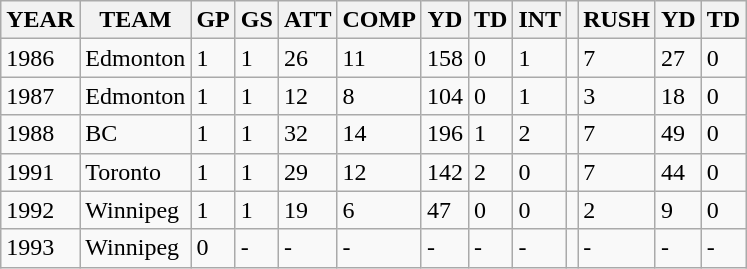<table class="wikitable">
<tr>
<th>YEAR</th>
<th>TEAM</th>
<th>GP</th>
<th>GS</th>
<th>ATT</th>
<th>COMP</th>
<th>YD</th>
<th>TD</th>
<th>INT</th>
<th></th>
<th>RUSH</th>
<th>YD</th>
<th>TD</th>
</tr>
<tr>
<td>1986</td>
<td>Edmonton</td>
<td>1</td>
<td>1</td>
<td>26</td>
<td>11</td>
<td>158</td>
<td>0</td>
<td>1</td>
<td></td>
<td>7</td>
<td>27</td>
<td>0</td>
</tr>
<tr>
<td>1987</td>
<td>Edmonton</td>
<td>1</td>
<td>1</td>
<td>12</td>
<td>8</td>
<td>104</td>
<td>0</td>
<td>1</td>
<td></td>
<td>3</td>
<td>18</td>
<td>0</td>
</tr>
<tr>
<td>1988</td>
<td>BC</td>
<td>1</td>
<td>1</td>
<td>32</td>
<td>14</td>
<td>196</td>
<td>1</td>
<td>2</td>
<td></td>
<td>7</td>
<td>49</td>
<td>0</td>
</tr>
<tr>
<td>1991</td>
<td>Toronto</td>
<td>1</td>
<td>1</td>
<td>29</td>
<td>12</td>
<td>142</td>
<td>2</td>
<td>0</td>
<td></td>
<td>7</td>
<td>44</td>
<td>0</td>
</tr>
<tr>
<td>1992</td>
<td>Winnipeg</td>
<td>1</td>
<td>1</td>
<td>19</td>
<td>6</td>
<td>47</td>
<td>0</td>
<td>0</td>
<td></td>
<td>2</td>
<td>9</td>
<td>0</td>
</tr>
<tr>
<td>1993</td>
<td>Winnipeg</td>
<td>0</td>
<td>-</td>
<td>-</td>
<td>-</td>
<td>-</td>
<td>-</td>
<td>-</td>
<td></td>
<td>-</td>
<td>-</td>
<td>-</td>
</tr>
</table>
